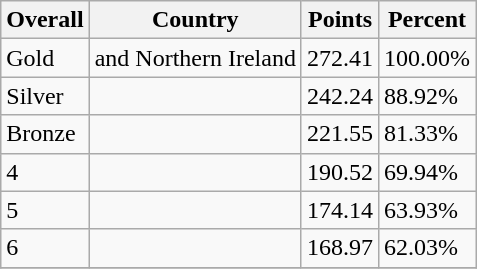<table class="wikitable sortable" style="text-align: left;">
<tr>
<th>Overall</th>
<th>Country</th>
<th>Points</th>
<th>Percent</th>
</tr>
<tr>
<td> Gold</td>
<td> and Northern Ireland</td>
<td>272.41</td>
<td>100.00%</td>
</tr>
<tr>
<td> Silver</td>
<td></td>
<td>242.24</td>
<td>88.92%</td>
</tr>
<tr>
<td> Bronze</td>
<td></td>
<td>221.55</td>
<td>81.33%</td>
</tr>
<tr>
<td>4</td>
<td></td>
<td>190.52</td>
<td>69.94%</td>
</tr>
<tr>
<td>5</td>
<td></td>
<td>174.14</td>
<td>63.93%</td>
</tr>
<tr>
<td>6</td>
<td></td>
<td>168.97</td>
<td>62.03%</td>
</tr>
<tr>
</tr>
</table>
